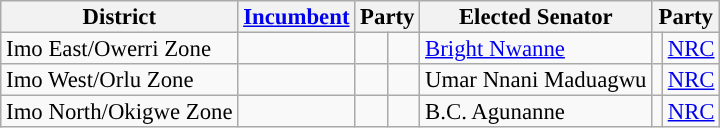<table class="sortable wikitable" style="font-size:95%;line-height:14px;">
<tr>
<th class="unsortable">District</th>
<th class="unsortable"><a href='#'>Incumbent</a></th>
<th colspan="2">Party</th>
<th class="unsortable">Elected Senator</th>
<th colspan="2">Party</th>
</tr>
<tr>
<td>Imo East/Owerri Zone</td>
<td></td>
<td></td>
<td></td>
<td><a href='#'>Bright Nwanne</a></td>
<td style="background:"></td>
<td><a href='#'>NRC</a></td>
</tr>
<tr>
<td>Imo West/Orlu Zone</td>
<td></td>
<td></td>
<td></td>
<td>Umar Nnani Maduagwu</td>
<td style="background:"></td>
<td><a href='#'>NRC</a></td>
</tr>
<tr>
<td>Imo North/Okigwe Zone</td>
<td></td>
<td></td>
<td></td>
<td>B.C. Agunanne</td>
<td style="background:"></td>
<td><a href='#'>NRC</a></td>
</tr>
</table>
